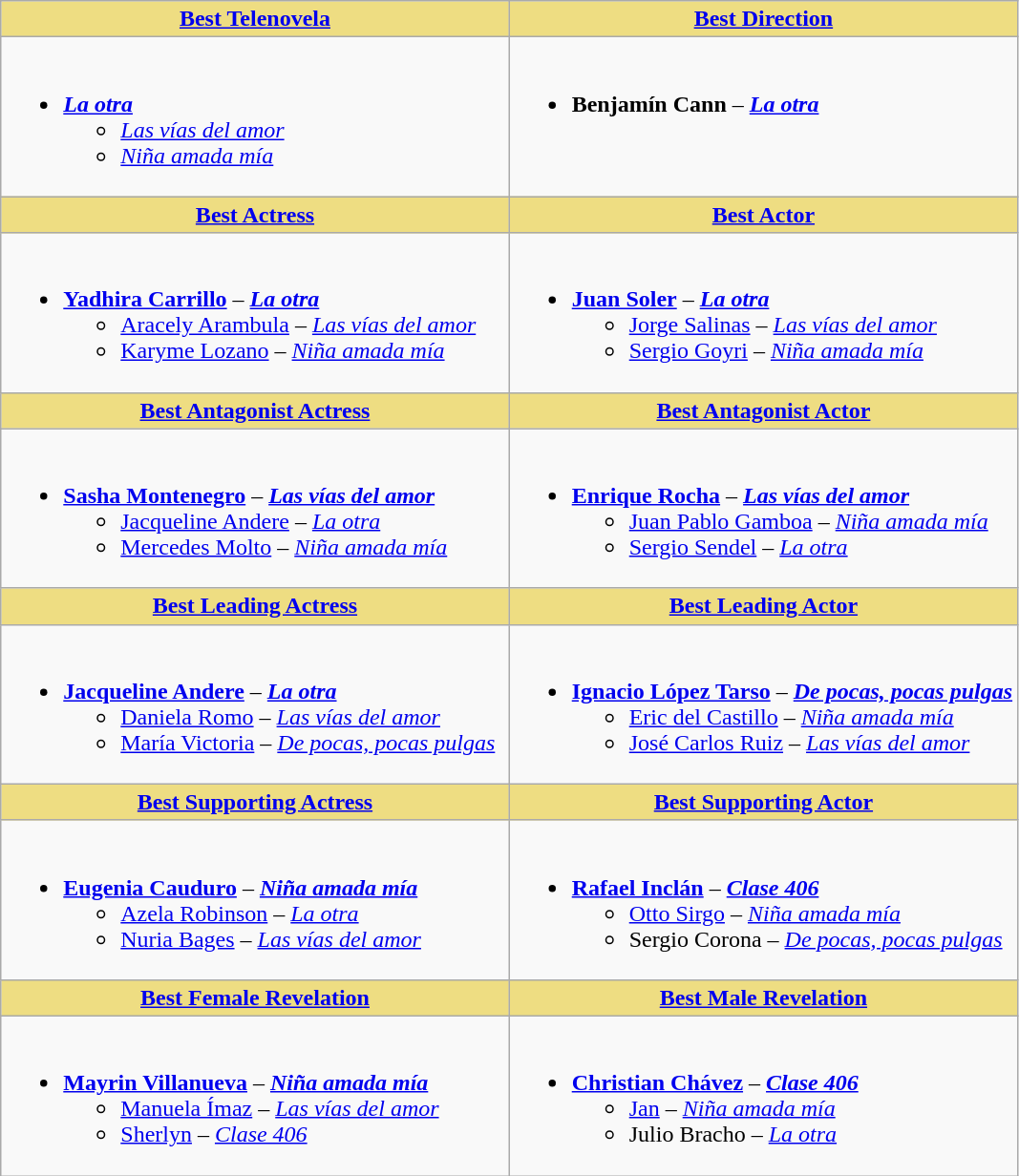<table class="wikitable">
<tr>
<th style="background:#EEDD82; width:50%"><a href='#'>Best Telenovela</a></th>
<th style="background:#EEDD82; width:50%"><a href='#'>Best Direction</a></th>
</tr>
<tr>
<td valign="top"><br><ul><li><strong><em><a href='#'>La otra</a></em></strong><ul><li><em><a href='#'>Las vías del amor</a></em></li><li><em><a href='#'>Niña amada mía</a></em></li></ul></li></ul></td>
<td valign="top"><br><ul><li><strong>Benjamín Cann</strong> – <strong><em><a href='#'>La otra</a></em></strong></li></ul></td>
</tr>
<tr>
<th style="background:#EEDD82"><a href='#'>Best Actress</a></th>
<th style="background:#EEDD82"><a href='#'>Best Actor</a></th>
</tr>
<tr>
<td valign="top"><br><ul><li><strong><a href='#'>Yadhira Carrillo</a></strong> – <strong><em><a href='#'>La otra</a></em></strong><ul><li><a href='#'>Aracely Arambula</a> – <em><a href='#'>Las vías del amor</a></em></li><li><a href='#'>Karyme Lozano</a> – <em><a href='#'>Niña amada mía</a></em></li></ul></li></ul></td>
<td valign="top"><br><ul><li><strong><a href='#'>Juan Soler</a></strong> – <strong><em><a href='#'>La otra</a></em></strong><ul><li><a href='#'>Jorge Salinas</a> – <em><a href='#'>Las vías del amor</a></em></li><li><a href='#'>Sergio Goyri</a> – <em><a href='#'>Niña amada mía</a></em></li></ul></li></ul></td>
</tr>
<tr>
<th style="background:#EEDD82"><a href='#'>Best Antagonist Actress</a></th>
<th style="background:#EEDD82"><a href='#'>Best Antagonist Actor</a></th>
</tr>
<tr>
<td valign="top"><br><ul><li><strong><a href='#'>Sasha Montenegro</a></strong> – <strong><em><a href='#'>Las vías del amor</a></em></strong><ul><li><a href='#'>Jacqueline Andere</a> – <em><a href='#'>La otra</a></em></li><li><a href='#'>Mercedes Molto</a> – <em><a href='#'>Niña amada mía</a></em></li></ul></li></ul></td>
<td valign="top"><br><ul><li><strong><a href='#'>Enrique Rocha</a></strong> – <strong><em><a href='#'>Las vías del amor</a></em></strong><ul><li><a href='#'>Juan Pablo Gamboa</a> – <em><a href='#'>Niña amada mía</a></em></li><li><a href='#'>Sergio Sendel</a> – <em><a href='#'>La otra</a></em></li></ul></li></ul></td>
</tr>
<tr>
<th style="background:#EEDD82"><a href='#'>Best Leading Actress</a></th>
<th style="background:#EEDD82"><a href='#'>Best Leading Actor</a></th>
</tr>
<tr>
<td valign="top"><br><ul><li><strong><a href='#'>Jacqueline Andere</a></strong> – <strong><em><a href='#'>La otra</a></em></strong><ul><li><a href='#'>Daniela Romo</a> – <em><a href='#'>Las vías del amor</a></em></li><li><a href='#'>María Victoria</a> – <em><a href='#'>De pocas, pocas pulgas</a></em></li></ul></li></ul></td>
<td valign="top"><br><ul><li><strong><a href='#'>Ignacio López Tarso</a></strong> – <strong><em><a href='#'>De pocas, pocas pulgas</a></em></strong><ul><li><a href='#'>Eric del Castillo</a> – <em><a href='#'>Niña amada mía</a></em></li><li><a href='#'>José Carlos Ruiz</a> – <em><a href='#'>Las vías del amor</a></em></li></ul></li></ul></td>
</tr>
<tr>
<th style="background:#EEDD82"><a href='#'>Best Supporting Actress</a></th>
<th style="background:#EEDD82"><a href='#'>Best Supporting Actor</a></th>
</tr>
<tr>
<td valign="top"><br><ul><li><strong><a href='#'>Eugenia Cauduro</a></strong> – <strong><em><a href='#'>Niña amada mía</a></em></strong><ul><li><a href='#'>Azela Robinson</a> – <em><a href='#'>La otra</a></em></li><li><a href='#'>Nuria Bages</a> – <em><a href='#'>Las vías del amor</a></em></li></ul></li></ul></td>
<td valign="top"><br><ul><li><strong><a href='#'>Rafael Inclán</a></strong> – <strong><em><a href='#'>Clase 406</a></em></strong><ul><li><a href='#'>Otto Sirgo</a> – <em><a href='#'>Niña amada mía</a></em></li><li>Sergio Corona – <em><a href='#'>De pocas, pocas pulgas</a></em></li></ul></li></ul></td>
</tr>
<tr>
<th style="background:#EEDD82"><a href='#'>Best Female Revelation</a></th>
<th style="background:#EEDD82"><a href='#'>Best Male Revelation</a></th>
</tr>
<tr>
<td valign="top"><br><ul><li><strong><a href='#'>Mayrin Villanueva</a></strong> – <strong><em><a href='#'>Niña amada mía</a></em></strong><ul><li><a href='#'>Manuela Ímaz</a> – <em><a href='#'>Las vías del amor</a></em></li><li><a href='#'>Sherlyn</a> – <em><a href='#'>Clase 406</a></em></li></ul></li></ul></td>
<td valign="top"><br><ul><li><strong><a href='#'>Christian Chávez</a></strong> – <strong><em><a href='#'>Clase 406</a></em></strong><ul><li><a href='#'>Jan</a> – <em><a href='#'>Niña amada mía</a></em></li><li>Julio Bracho – <em><a href='#'>La otra</a></em></li></ul></li></ul></td>
</tr>
</table>
